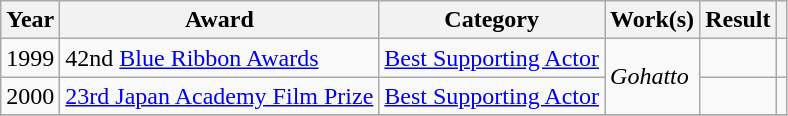<table class="wikitable">
<tr>
<th>Year</th>
<th>Award</th>
<th>Category</th>
<th>Work(s)</th>
<th>Result</th>
<th></th>
</tr>
<tr>
<td>1999</td>
<td>42nd <a href='#'>Blue Ribbon Awards</a></td>
<td><a href='#'>Best Supporting Actor</a></td>
<td rowspan=2><em>Gohatto</em></td>
<td></td>
<td></td>
</tr>
<tr>
<td>2000</td>
<td><a href='#'>23rd Japan Academy Film Prize</a></td>
<td><a href='#'>Best Supporting Actor</a></td>
<td></td>
<td></td>
</tr>
<tr>
</tr>
</table>
